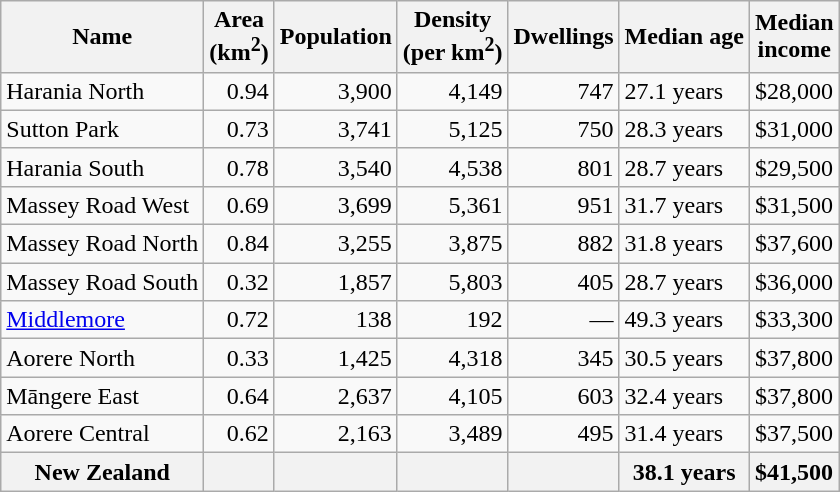<table class="wikitable">
<tr>
<th>Name</th>
<th>Area<br>(km<sup>2</sup>)</th>
<th>Population</th>
<th>Density<br>(per km<sup>2</sup>)</th>
<th>Dwellings</th>
<th>Median age</th>
<th>Median<br>income</th>
</tr>
<tr>
<td>Harania North</td>
<td style="text-align:right;">0.94</td>
<td style="text-align:right;">3,900</td>
<td style="text-align:right;">4,149</td>
<td style="text-align:right;">747</td>
<td>27.1 years</td>
<td>$28,000</td>
</tr>
<tr>
<td>Sutton Park</td>
<td style="text-align:right;">0.73</td>
<td style="text-align:right;">3,741</td>
<td style="text-align:right;">5,125</td>
<td style="text-align:right;">750</td>
<td>28.3 years</td>
<td>$31,000</td>
</tr>
<tr>
<td>Harania South</td>
<td style="text-align:right;">0.78</td>
<td style="text-align:right;">3,540</td>
<td style="text-align:right;">4,538</td>
<td style="text-align:right;">801</td>
<td>28.7 years</td>
<td>$29,500</td>
</tr>
<tr>
<td>Massey Road West</td>
<td style="text-align:right;">0.69</td>
<td style="text-align:right;">3,699</td>
<td style="text-align:right;">5,361</td>
<td style="text-align:right;">951</td>
<td>31.7 years</td>
<td>$31,500</td>
</tr>
<tr>
<td>Massey Road North</td>
<td style="text-align:right;">0.84</td>
<td style="text-align:right;">3,255</td>
<td style="text-align:right;">3,875</td>
<td style="text-align:right;">882</td>
<td>31.8 years</td>
<td>$37,600</td>
</tr>
<tr>
<td>Massey Road South</td>
<td style="text-align:right;">0.32</td>
<td style="text-align:right;">1,857</td>
<td style="text-align:right;">5,803</td>
<td style="text-align:right;">405</td>
<td>28.7 years</td>
<td>$36,000</td>
</tr>
<tr>
<td><a href='#'>Middlemore</a></td>
<td style="text-align:right;">0.72</td>
<td style="text-align:right;">138</td>
<td style="text-align:right;">192</td>
<td style="text-align:right;">—</td>
<td>49.3 years</td>
<td>$33,300</td>
</tr>
<tr>
<td>Aorere North</td>
<td style="text-align:right;">0.33</td>
<td style="text-align:right;">1,425</td>
<td style="text-align:right;">4,318</td>
<td style="text-align:right;">345</td>
<td>30.5 years</td>
<td>$37,800</td>
</tr>
<tr>
<td>Māngere East</td>
<td style="text-align:right;">0.64</td>
<td style="text-align:right;">2,637</td>
<td style="text-align:right;">4,105</td>
<td style="text-align:right;">603</td>
<td>32.4 years</td>
<td>$37,800</td>
</tr>
<tr>
<td>Aorere Central</td>
<td style="text-align:right;">0.62</td>
<td style="text-align:right;">2,163</td>
<td style="text-align:right;">3,489</td>
<td style="text-align:right;">495</td>
<td>31.4 years</td>
<td>$37,500</td>
</tr>
<tr>
<th>New Zealand</th>
<th></th>
<th></th>
<th></th>
<th></th>
<th>38.1 years</th>
<th style="text-align:left;">$41,500</th>
</tr>
</table>
